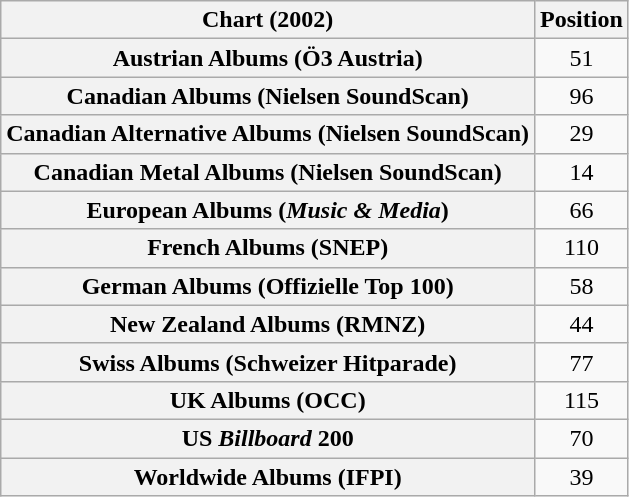<table class="wikitable sortable plainrowheaders">
<tr>
<th>Chart (2002)</th>
<th>Position</th>
</tr>
<tr>
<th scope="row">Austrian Albums (Ö3 Austria)</th>
<td style="text-align:center;">51</td>
</tr>
<tr>
<th scope="row">Canadian Albums (Nielsen SoundScan)</th>
<td style="text-align:center;">96</td>
</tr>
<tr>
<th scope="row">Canadian Alternative Albums (Nielsen SoundScan)</th>
<td style="text-align:center;">29</td>
</tr>
<tr>
<th scope="row">Canadian Metal Albums (Nielsen SoundScan)</th>
<td align="center">14</td>
</tr>
<tr>
<th scope="row">European Albums (<em>Music & Media</em>)</th>
<td style="text-align:center;">66</td>
</tr>
<tr>
<th scope="row">French Albums (SNEP)</th>
<td style="text-align:center;">110</td>
</tr>
<tr>
<th scope="row">German Albums (Offizielle Top 100)</th>
<td style="text-align:center;">58</td>
</tr>
<tr>
<th scope="row">New Zealand Albums (RMNZ)</th>
<td style="text-align:center;">44</td>
</tr>
<tr>
<th scope="row">Swiss Albums (Schweizer Hitparade)</th>
<td style="text-align:center;">77</td>
</tr>
<tr>
<th scope="row">UK Albums (OCC)</th>
<td style="text-align:center;">115</td>
</tr>
<tr>
<th scope="row">US <em>Billboard</em> 200</th>
<td style="text-align:center;">70</td>
</tr>
<tr>
<th scope="row">Worldwide Albums (IFPI)</th>
<td style="text-align:center;">39</td>
</tr>
</table>
